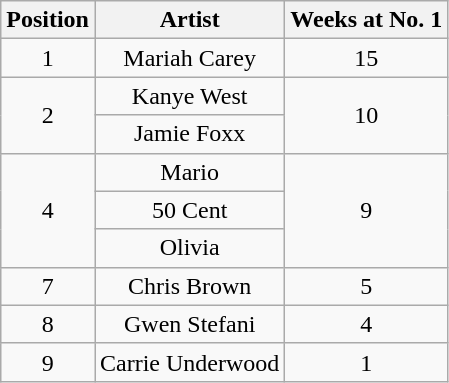<table class="wikitable plainrowheaders" style="text-align:center;">
<tr>
<th>Position</th>
<th>Artist</th>
<th>Weeks at No. 1</th>
</tr>
<tr>
<td>1</td>
<td>Mariah Carey</td>
<td>15</td>
</tr>
<tr>
<td rowspan=2>2</td>
<td>Kanye West</td>
<td rowspan=2>10</td>
</tr>
<tr>
<td>Jamie Foxx</td>
</tr>
<tr>
<td rowspan=3>4</td>
<td>Mario</td>
<td rowspan=3>9</td>
</tr>
<tr>
<td>50 Cent</td>
</tr>
<tr>
<td>Olivia</td>
</tr>
<tr>
<td>7</td>
<td>Chris Brown</td>
<td>5</td>
</tr>
<tr>
<td>8</td>
<td>Gwen Stefani</td>
<td>4</td>
</tr>
<tr>
<td>9</td>
<td>Carrie Underwood</td>
<td>1</td>
</tr>
</table>
